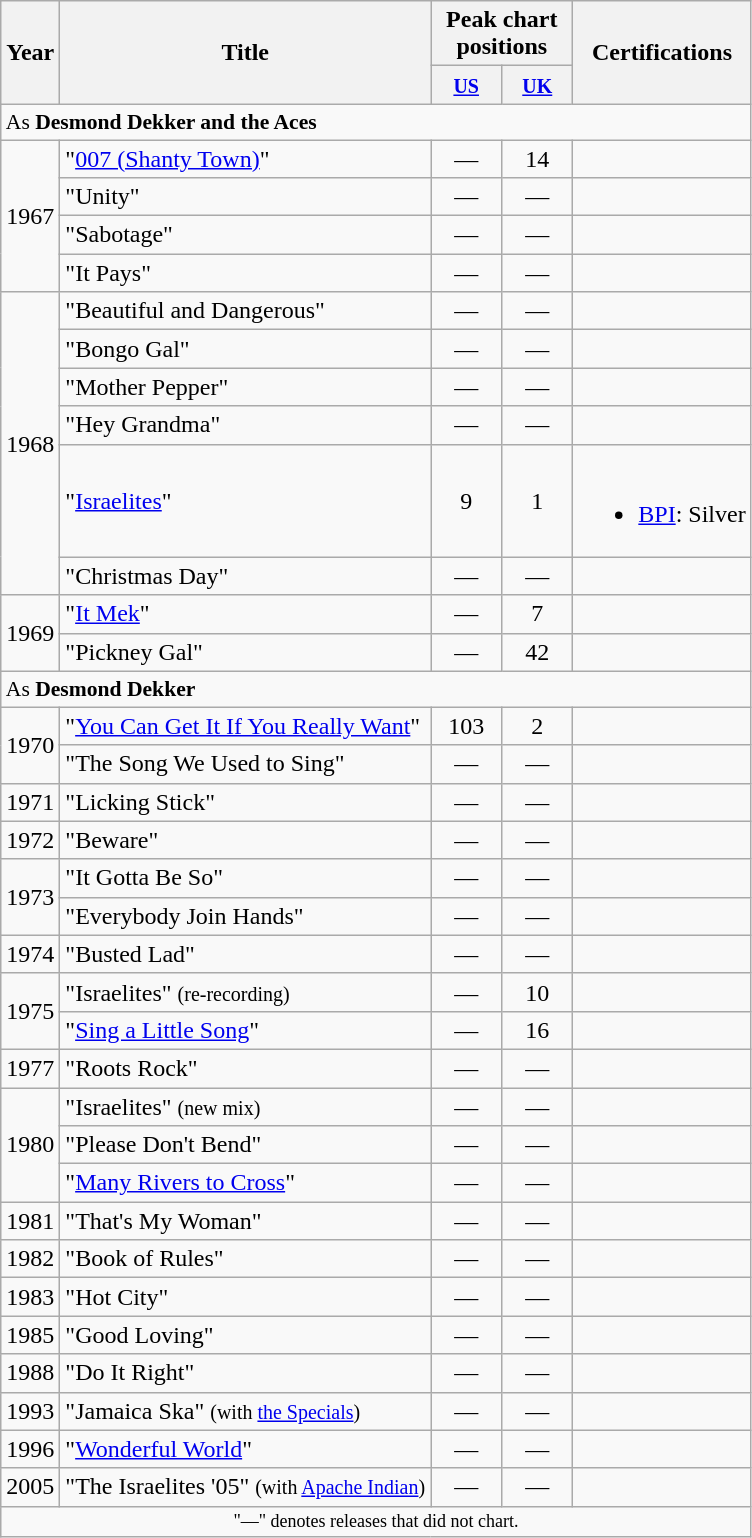<table class="wikitable">
<tr>
<th scope="col" rowspan="2">Year</th>
<th scope="col" rowspan="2">Title</th>
<th scope="col" colspan="2">Peak chart positions</th>
<th scope="col" rowspan="2">Certifications</th>
</tr>
<tr>
<th style="width:40px;"><small><a href='#'>US</a></small><br></th>
<th style="width:40px;"><small><a href='#'>UK</a></small><br></th>
</tr>
<tr>
<td colspan="5" style="font-size:90%" style="text-align:center;">As <strong>Desmond Dekker and the Aces</strong></td>
</tr>
<tr>
<td rowspan="4">1967</td>
<td>"<a href='#'>007 (Shanty Town)</a>"</td>
<td align=center>―</td>
<td align=center>14</td>
<td></td>
</tr>
<tr>
<td>"Unity"</td>
<td align=center>―</td>
<td align=center>―</td>
<td></td>
</tr>
<tr>
<td>"Sabotage"</td>
<td align=center>―</td>
<td align=center>―</td>
<td></td>
</tr>
<tr>
<td>"It Pays"</td>
<td align=center>―</td>
<td align=center>―</td>
<td></td>
</tr>
<tr>
<td rowspan="6">1968</td>
<td>"Beautiful and Dangerous"</td>
<td align=center>―</td>
<td align=center>―</td>
<td></td>
</tr>
<tr>
<td>"Bongo Gal"</td>
<td align=center>―</td>
<td align=center>―</td>
<td></td>
</tr>
<tr>
<td>"Mother Pepper"</td>
<td align=center>―</td>
<td align=center>―</td>
<td></td>
</tr>
<tr>
<td>"Hey Grandma"</td>
<td align=center>―</td>
<td align=center>―</td>
<td></td>
</tr>
<tr>
<td>"<a href='#'>Israelites</a>"</td>
<td align=center>9</td>
<td align=center>1</td>
<td><br><ul><li><a href='#'>BPI</a>: Silver</li></ul></td>
</tr>
<tr>
<td>"Christmas Day"</td>
<td align=center>―</td>
<td align=center>―</td>
<td></td>
</tr>
<tr>
<td rowspan="2">1969</td>
<td>"<a href='#'>It Mek</a>"</td>
<td align=center>―</td>
<td align=center>7</td>
<td></td>
</tr>
<tr>
<td>"Pickney Gal"</td>
<td align=center>―</td>
<td align=center>42</td>
<td></td>
</tr>
<tr>
<td colspan="5" style="font-size:90%" style="text-align:center;">As <strong>Desmond Dekker</strong></td>
</tr>
<tr>
<td rowspan="2">1970</td>
<td>"<a href='#'>You Can Get It If You Really Want</a>"</td>
<td align=center>103</td>
<td align=center>2</td>
<td></td>
</tr>
<tr>
<td>"The Song We Used to Sing"</td>
<td align=center>―</td>
<td align=center>―</td>
<td></td>
</tr>
<tr>
<td>1971</td>
<td>"Licking Stick"</td>
<td align=center>―</td>
<td align=center>―</td>
<td></td>
</tr>
<tr>
<td>1972</td>
<td>"Beware"</td>
<td align=center>―</td>
<td align=center>―</td>
<td></td>
</tr>
<tr>
<td rowspan="2">1973</td>
<td>"It Gotta Be So"</td>
<td align=center>―</td>
<td align=center>―</td>
<td></td>
</tr>
<tr>
<td>"Everybody Join Hands"</td>
<td align=center>―</td>
<td align=center>―</td>
<td></td>
</tr>
<tr>
<td>1974</td>
<td>"Busted Lad"</td>
<td align=center>―</td>
<td align=center>―</td>
<td></td>
</tr>
<tr>
<td rowspan="2">1975</td>
<td>"Israelites" <small>(re-recording)</small></td>
<td align=center>―</td>
<td align=center>10</td>
<td></td>
</tr>
<tr>
<td>"<a href='#'>Sing a Little Song</a>"</td>
<td align=center>―</td>
<td align=center>16</td>
<td></td>
</tr>
<tr>
<td>1977</td>
<td>"Roots Rock"</td>
<td align=center>―</td>
<td align=center>―</td>
<td></td>
</tr>
<tr>
<td rowspan="3">1980</td>
<td>"Israelites" <small>(new mix)</small></td>
<td align=center>―</td>
<td align=center>―</td>
<td></td>
</tr>
<tr>
<td>"Please Don't Bend"</td>
<td align=center>―</td>
<td align=center>―</td>
<td></td>
</tr>
<tr>
<td>"<a href='#'>Many Rivers to Cross</a>"</td>
<td align=center>―</td>
<td align=center>―</td>
<td></td>
</tr>
<tr>
<td>1981</td>
<td>"That's My Woman"</td>
<td align=center>―</td>
<td align=center>―</td>
<td></td>
</tr>
<tr>
<td>1982</td>
<td>"Book of Rules"</td>
<td align=center>―</td>
<td align=center>―</td>
<td></td>
</tr>
<tr>
<td>1983</td>
<td>"Hot City"</td>
<td align=center>―</td>
<td align=center>―</td>
<td></td>
</tr>
<tr>
<td>1985</td>
<td>"Good Loving"</td>
<td align=center>―</td>
<td align=center>―</td>
<td></td>
</tr>
<tr>
<td>1988</td>
<td>"Do It Right"</td>
<td align=center>―</td>
<td align=center>―</td>
<td></td>
</tr>
<tr>
<td>1993</td>
<td>"Jamaica Ska" <small>(with <a href='#'>the Specials</a>)</small></td>
<td align=center>―</td>
<td align=center>―</td>
<td></td>
</tr>
<tr>
<td>1996</td>
<td>"<a href='#'>Wonderful World</a>"</td>
<td align=center>―</td>
<td align=center>―</td>
<td></td>
</tr>
<tr>
<td>2005</td>
<td>"The Israelites '05" <small>(with <a href='#'>Apache Indian</a>)</small></td>
<td align=center>―</td>
<td align=center>―</td>
<td></td>
</tr>
<tr>
<td colspan="7" style="text-align:center; font-size:9pt;">"—" denotes releases that did not chart.</td>
</tr>
</table>
